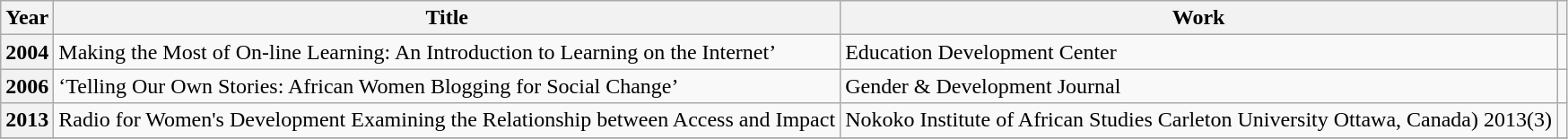<table class="wikitable">
<tr>
<th scope="col">Year</th>
<th scope="col">Title</th>
<th scope="col">Work</th>
<th scope="col"></th>
</tr>
<tr>
<th scope="row">2004</th>
<td>Making the Most of On-line Learning: An Introduction to Learning on the Internet’</td>
<td>Education Development Center</td>
<td></td>
</tr>
<tr>
<th scope="row">2006</th>
<td>‘Telling Our Own Stories: African Women Blogging for Social Change’</td>
<td>Gender & Development Journal</td>
<td></td>
</tr>
<tr>
<th scope="row">2013</th>
<td>Radio for Women's Development Examining the Relationship between Access and Impact</td>
<td>Nokoko Institute of African Studies Carleton University Ottawa, Canada) 2013(3)</td>
<td></td>
</tr>
<tr>
</tr>
</table>
